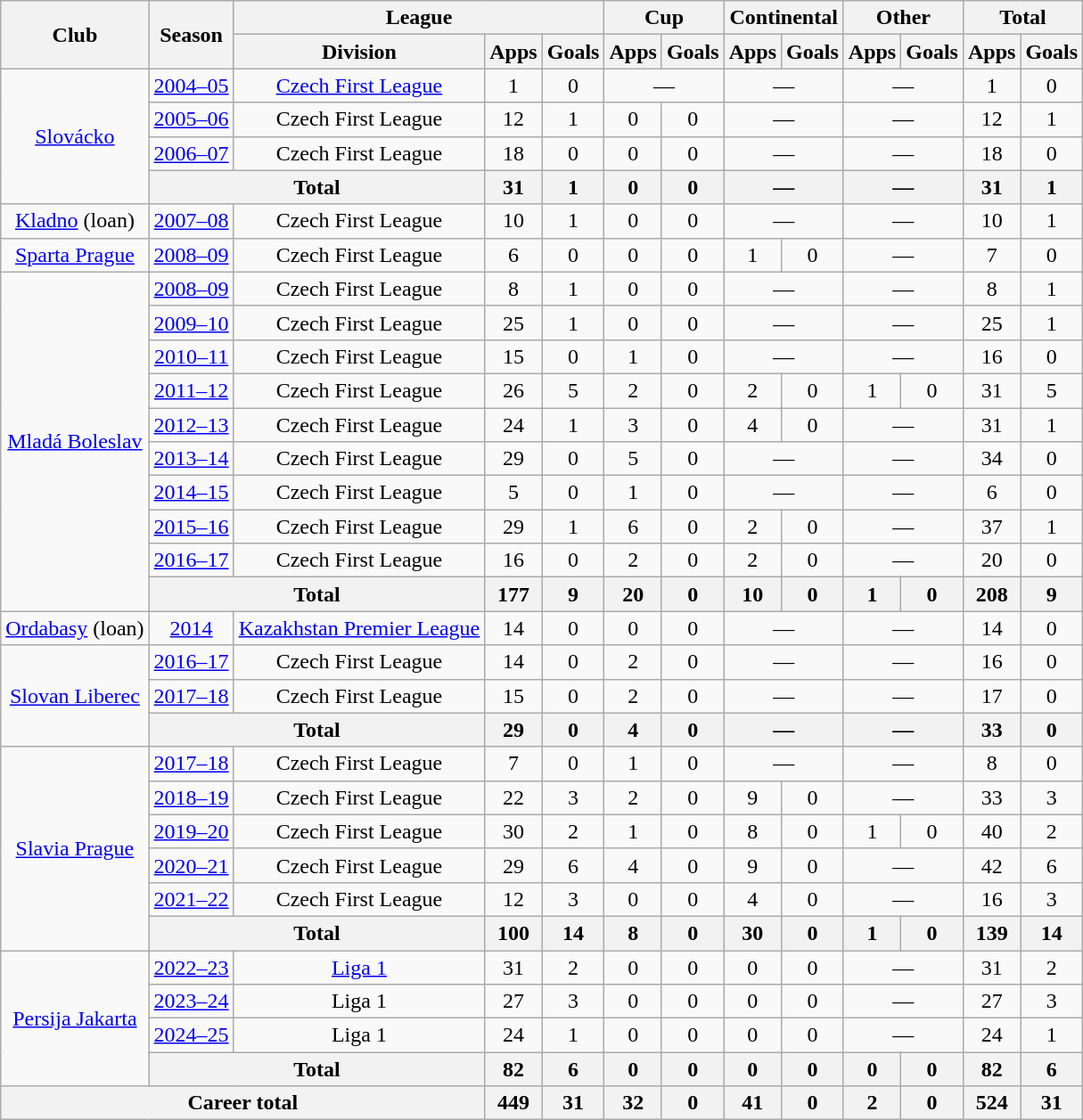<table class="wikitable" style="text-align:center">
<tr>
<th rowspan="2">Club</th>
<th rowspan="2">Season</th>
<th colspan="3">League</th>
<th colspan="2">Cup</th>
<th colspan="2">Continental</th>
<th colspan="2">Other</th>
<th colspan="2">Total</th>
</tr>
<tr>
<th>Division</th>
<th>Apps</th>
<th>Goals</th>
<th>Apps</th>
<th>Goals</th>
<th>Apps</th>
<th>Goals</th>
<th>Apps</th>
<th>Goals</th>
<th>Apps</th>
<th>Goals</th>
</tr>
<tr>
<td rowspan="4"><a href='#'>Slovácko</a></td>
<td><a href='#'>2004–05</a></td>
<td><a href='#'>Czech First League</a></td>
<td>1</td>
<td>0</td>
<td colspan="2">—</td>
<td colspan="2">—</td>
<td colspan="2">—</td>
<td>1</td>
<td>0</td>
</tr>
<tr>
<td><a href='#'>2005–06</a></td>
<td>Czech First League</td>
<td>12</td>
<td>1</td>
<td>0</td>
<td>0</td>
<td colspan="2">—</td>
<td colspan="2">—</td>
<td>12</td>
<td>1</td>
</tr>
<tr>
<td><a href='#'>2006–07</a></td>
<td>Czech First League</td>
<td>18</td>
<td>0</td>
<td>0</td>
<td>0</td>
<td colspan="2">—</td>
<td colspan="2">—</td>
<td>18</td>
<td>0</td>
</tr>
<tr>
<th colspan="2">Total</th>
<th>31</th>
<th>1</th>
<th>0</th>
<th>0</th>
<th colspan="2">—</th>
<th colspan="2">—</th>
<th>31</th>
<th>1</th>
</tr>
<tr>
<td><a href='#'>Kladno</a> (loan)</td>
<td><a href='#'>2007–08</a></td>
<td>Czech First League</td>
<td>10</td>
<td>1</td>
<td>0</td>
<td>0</td>
<td colspan="2">—</td>
<td colspan="2">—</td>
<td>10</td>
<td>1</td>
</tr>
<tr>
<td><a href='#'>Sparta Prague</a></td>
<td><a href='#'>2008–09</a></td>
<td>Czech First League</td>
<td>6</td>
<td>0</td>
<td>0</td>
<td>0</td>
<td>1</td>
<td>0</td>
<td colspan="2">—</td>
<td>7</td>
<td>0</td>
</tr>
<tr>
<td rowspan="10"><a href='#'>Mladá Boleslav</a></td>
<td><a href='#'>2008–09</a></td>
<td>Czech First League</td>
<td>8</td>
<td>1</td>
<td>0</td>
<td>0</td>
<td colspan="2">—</td>
<td colspan="2">—</td>
<td>8</td>
<td>1</td>
</tr>
<tr>
<td><a href='#'>2009–10</a></td>
<td>Czech First League</td>
<td>25</td>
<td>1</td>
<td>0</td>
<td>0</td>
<td colspan="2">—</td>
<td colspan="2">—</td>
<td>25</td>
<td>1</td>
</tr>
<tr>
<td><a href='#'>2010–11</a></td>
<td>Czech First League</td>
<td>15</td>
<td>0</td>
<td>1</td>
<td>0</td>
<td colspan="2">—</td>
<td colspan="2">—</td>
<td>16</td>
<td>0</td>
</tr>
<tr>
<td><a href='#'>2011–12</a></td>
<td>Czech First League</td>
<td>26</td>
<td>5</td>
<td>2</td>
<td>0</td>
<td>2</td>
<td>0</td>
<td>1</td>
<td>0</td>
<td>31</td>
<td>5</td>
</tr>
<tr>
<td><a href='#'>2012–13</a></td>
<td>Czech First League</td>
<td>24</td>
<td>1</td>
<td>3</td>
<td>0</td>
<td>4</td>
<td>0</td>
<td colspan="2">—</td>
<td>31</td>
<td>1</td>
</tr>
<tr>
<td><a href='#'>2013–14</a></td>
<td>Czech First League</td>
<td>29</td>
<td>0</td>
<td>5</td>
<td>0</td>
<td colspan="2">—</td>
<td colspan="2">—</td>
<td>34</td>
<td>0</td>
</tr>
<tr>
<td><a href='#'>2014–15</a></td>
<td>Czech First League</td>
<td>5</td>
<td>0</td>
<td>1</td>
<td>0</td>
<td colspan="2">—</td>
<td colspan="2">—</td>
<td>6</td>
<td>0</td>
</tr>
<tr>
<td><a href='#'>2015–16</a></td>
<td>Czech First League</td>
<td>29</td>
<td>1</td>
<td>6</td>
<td>0</td>
<td>2</td>
<td>0</td>
<td colspan="2">—</td>
<td>37</td>
<td>1</td>
</tr>
<tr>
<td><a href='#'>2016–17</a></td>
<td>Czech First League</td>
<td>16</td>
<td>0</td>
<td>2</td>
<td>0</td>
<td>2</td>
<td>0</td>
<td colspan="2">—</td>
<td>20</td>
<td>0</td>
</tr>
<tr>
<th colspan="2">Total</th>
<th>177</th>
<th>9</th>
<th>20</th>
<th>0</th>
<th>10</th>
<th>0</th>
<th>1</th>
<th>0</th>
<th>208</th>
<th>9</th>
</tr>
<tr>
<td><a href='#'>Ordabasy</a> (loan)</td>
<td><a href='#'>2014</a></td>
<td><a href='#'>Kazakhstan Premier League</a></td>
<td>14</td>
<td>0</td>
<td>0</td>
<td>0</td>
<td colspan="2">—</td>
<td colspan="2">—</td>
<td>14</td>
<td>0</td>
</tr>
<tr>
<td rowspan="3"><a href='#'>Slovan Liberec</a></td>
<td><a href='#'>2016–17</a></td>
<td>Czech First League</td>
<td>14</td>
<td>0</td>
<td>2</td>
<td>0</td>
<td colspan="2">—</td>
<td colspan="2">—</td>
<td>16</td>
<td>0</td>
</tr>
<tr>
<td><a href='#'>2017–18</a></td>
<td>Czech First League</td>
<td>15</td>
<td>0</td>
<td>2</td>
<td>0</td>
<td colspan="2">—</td>
<td colspan="2">—</td>
<td>17</td>
<td>0</td>
</tr>
<tr>
<th colspan="2">Total</th>
<th>29</th>
<th>0</th>
<th>4</th>
<th>0</th>
<th colspan="2">—</th>
<th colspan="2">—</th>
<th>33</th>
<th>0</th>
</tr>
<tr>
<td rowspan="6"><a href='#'>Slavia Prague</a></td>
<td><a href='#'>2017–18</a></td>
<td>Czech First League</td>
<td>7</td>
<td>0</td>
<td>1</td>
<td>0</td>
<td colspan="2">—</td>
<td colspan="2">—</td>
<td>8</td>
<td>0</td>
</tr>
<tr>
<td><a href='#'>2018–19</a></td>
<td>Czech First League</td>
<td>22</td>
<td>3</td>
<td>2</td>
<td>0</td>
<td>9</td>
<td>0</td>
<td colspan="2">—</td>
<td>33</td>
<td>3</td>
</tr>
<tr>
<td><a href='#'>2019–20</a></td>
<td>Czech First League</td>
<td>30</td>
<td>2</td>
<td>1</td>
<td>0</td>
<td>8</td>
<td>0</td>
<td>1</td>
<td>0</td>
<td>40</td>
<td>2</td>
</tr>
<tr>
<td><a href='#'>2020–21</a></td>
<td>Czech First League</td>
<td>29</td>
<td>6</td>
<td>4</td>
<td>0</td>
<td>9</td>
<td>0</td>
<td colspan="2">—</td>
<td>42</td>
<td>6</td>
</tr>
<tr>
<td><a href='#'>2021–22</a></td>
<td>Czech First League</td>
<td>12</td>
<td>3</td>
<td>0</td>
<td>0</td>
<td>4</td>
<td>0</td>
<td colspan="2">—</td>
<td>16</td>
<td>3</td>
</tr>
<tr>
<th colspan="2">Total</th>
<th>100</th>
<th>14</th>
<th>8</th>
<th>0</th>
<th>30</th>
<th>0</th>
<th>1</th>
<th>0</th>
<th>139</th>
<th>14</th>
</tr>
<tr>
<td rowspan="4" valign="center"><a href='#'>Persija Jakarta</a></td>
<td><a href='#'>2022–23</a></td>
<td rowspan="1" valign="center"><a href='#'>Liga 1</a></td>
<td>31</td>
<td>2</td>
<td>0</td>
<td>0</td>
<td>0</td>
<td>0</td>
<td colspan="2">—</td>
<td>31</td>
<td>2</td>
</tr>
<tr>
<td><a href='#'>2023–24</a></td>
<td rowspan="1" valign="center">Liga 1</td>
<td>27</td>
<td>3</td>
<td>0</td>
<td>0</td>
<td>0</td>
<td>0</td>
<td colspan="2">—</td>
<td>27</td>
<td>3</td>
</tr>
<tr>
<td><a href='#'>2024–25</a></td>
<td rowspan="1" valign="center">Liga 1</td>
<td>24</td>
<td>1</td>
<td>0</td>
<td>0</td>
<td>0</td>
<td>0</td>
<td colspan="2">—</td>
<td>24</td>
<td>1</td>
</tr>
<tr>
<th colspan="2">Total</th>
<th>82</th>
<th>6</th>
<th>0</th>
<th>0</th>
<th>0</th>
<th>0</th>
<th>0</th>
<th>0</th>
<th>82</th>
<th>6</th>
</tr>
<tr>
<th colspan="3">Career total</th>
<th>449</th>
<th>31</th>
<th>32</th>
<th>0</th>
<th>41</th>
<th>0</th>
<th>2</th>
<th>0</th>
<th>524</th>
<th>31</th>
</tr>
</table>
